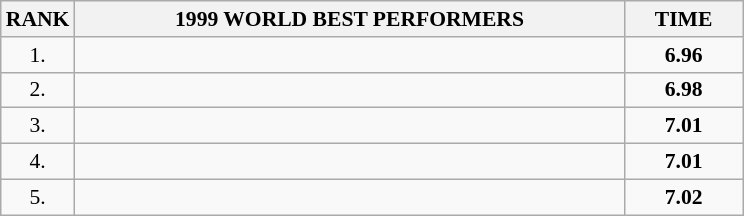<table class="wikitable" style="border-collapse: collapse; font-size: 90%;">
<tr>
<th>RANK</th>
<th align="center" style="width: 25em">1999 WORLD BEST PERFORMERS</th>
<th align="center" style="width: 5em">TIME</th>
</tr>
<tr>
<td align="center">1.</td>
<td></td>
<td align="center"><strong>6.96</strong></td>
</tr>
<tr>
<td align="center">2.</td>
<td></td>
<td align="center"><strong>6.98</strong></td>
</tr>
<tr>
<td align="center">3.</td>
<td></td>
<td align="center"><strong>7.01</strong></td>
</tr>
<tr>
<td align="center">4.</td>
<td></td>
<td align="center"><strong>7.01</strong></td>
</tr>
<tr>
<td align="center">5.</td>
<td></td>
<td align="center"><strong>7.02</strong></td>
</tr>
</table>
